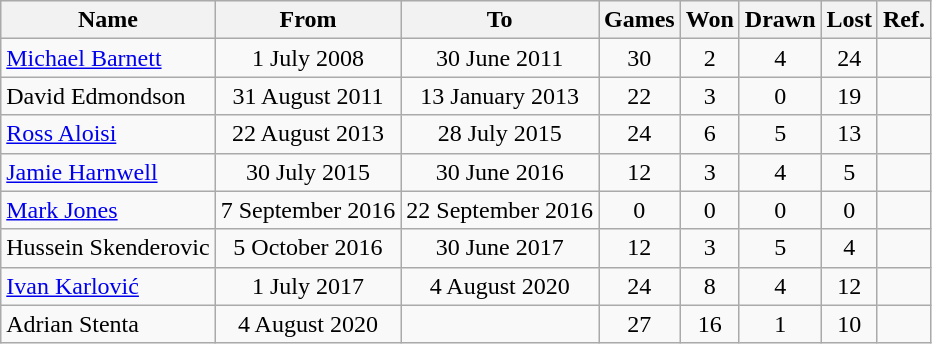<table class="wikitable sortable" style="text-align:center">
<tr bgcolor="#efefef">
<th>Name</th>
<th>From</th>
<th>To</th>
<th>Games</th>
<th>Won</th>
<th>Drawn</th>
<th>Lost</th>
<th>Ref.</th>
</tr>
<tr>
<td align=left><a href='#'>Michael Barnett</a></td>
<td>1 July 2008</td>
<td>30 June 2011</td>
<td>30</td>
<td>2</td>
<td>4</td>
<td>24</td>
<td></td>
</tr>
<tr>
<td align=left> David Edmondson</td>
<td>31 August 2011</td>
<td>13 January 2013</td>
<td>22</td>
<td>3</td>
<td>0</td>
<td>19</td>
<td></td>
</tr>
<tr>
<td align=left><a href='#'>Ross Aloisi</a></td>
<td>22 August 2013</td>
<td>28 July 2015</td>
<td>24</td>
<td>6</td>
<td>5</td>
<td>13</td>
<td></td>
</tr>
<tr>
<td align=left><a href='#'>Jamie Harnwell</a></td>
<td>30 July 2015</td>
<td>30 June 2016</td>
<td>12</td>
<td>3</td>
<td>4</td>
<td>5</td>
<td></td>
</tr>
<tr>
<td align=left><a href='#'>Mark Jones</a></td>
<td>7 September 2016</td>
<td>22 September 2016</td>
<td>0</td>
<td>0</td>
<td>0</td>
<td>0</td>
<td></td>
</tr>
<tr>
<td align=left>Hussein Skenderovic</td>
<td>5 October 2016</td>
<td>30 June 2017</td>
<td>12</td>
<td>3</td>
<td>5</td>
<td>4</td>
<td></td>
</tr>
<tr>
<td align=left><a href='#'>Ivan Karlović</a></td>
<td>1 July 2017</td>
<td>4 August 2020</td>
<td>24</td>
<td>8</td>
<td>4</td>
<td>12</td>
<td></td>
</tr>
<tr>
<td align=left>Adrian Stenta</td>
<td>4 August 2020</td>
<td></td>
<td>27</td>
<td>16</td>
<td>1</td>
<td>10</td>
<td></td>
</tr>
</table>
